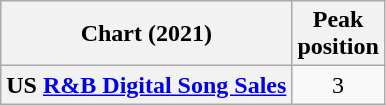<table class="wikitable plainrowheaders" style="text-align:center">
<tr>
<th scope="col">Chart (2021)</th>
<th scope="col">Peak<br>position</th>
</tr>
<tr>
<th scope="row">US <a href='#'>R&B Digital Song Sales</a></th>
<td>3</td>
</tr>
</table>
